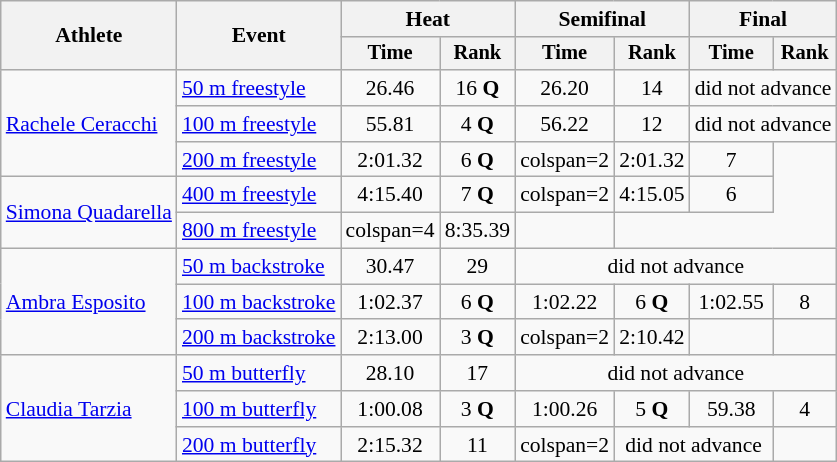<table class=wikitable style="font-size:90%">
<tr>
<th rowspan=2>Athlete</th>
<th rowspan=2>Event</th>
<th colspan="2">Heat</th>
<th colspan="2">Semifinal</th>
<th colspan="2">Final</th>
</tr>
<tr style="font-size:95%">
<th>Time</th>
<th>Rank</th>
<th>Time</th>
<th>Rank</th>
<th>Time</th>
<th>Rank</th>
</tr>
<tr align=center>
<td align=left rowspan=3><a href='#'>Rachele Ceracchi</a></td>
<td align=left><a href='#'>50 m freestyle</a></td>
<td>26.46</td>
<td>16 <strong>Q</strong></td>
<td>26.20</td>
<td>14</td>
<td colspan=2>did not advance</td>
</tr>
<tr align=center>
<td align=left><a href='#'>100 m freestyle</a></td>
<td>55.81</td>
<td>4 <strong>Q</strong></td>
<td>56.22</td>
<td>12</td>
<td colspan=2>did not advance</td>
</tr>
<tr align=center>
<td align=left><a href='#'>200 m freestyle</a></td>
<td>2:01.32</td>
<td>6 <strong>Q</strong></td>
<td>colspan=2 </td>
<td>2:01.32</td>
<td>7</td>
</tr>
<tr align=center>
<td align=left rowspan=2><a href='#'>Simona Quadarella</a></td>
<td align=left><a href='#'>400 m freestyle</a></td>
<td>4:15.40</td>
<td>7 <strong>Q</strong></td>
<td>colspan=2 </td>
<td>4:15.05</td>
<td>6</td>
</tr>
<tr align=center>
<td align=left><a href='#'>800 m freestyle</a></td>
<td>colspan=4 </td>
<td>8:35.39</td>
<td></td>
</tr>
<tr align=center>
<td align=left rowspan=3><a href='#'>Ambra Esposito</a></td>
<td align=left><a href='#'>50 m backstroke</a></td>
<td>30.47</td>
<td>29</td>
<td colspan=4>did not advance</td>
</tr>
<tr align=center>
<td align=left><a href='#'>100 m backstroke</a></td>
<td>1:02.37</td>
<td>6 <strong>Q</strong></td>
<td>1:02.22</td>
<td>6 <strong>Q</strong></td>
<td>1:02.55</td>
<td>8</td>
</tr>
<tr align=center>
<td align=left><a href='#'>200 m backstroke</a></td>
<td>2:13.00</td>
<td>3 <strong>Q</strong></td>
<td>colspan=2 </td>
<td>2:10.42</td>
<td></td>
</tr>
<tr align=center>
<td align=left rowspan=3><a href='#'>Claudia Tarzia</a></td>
<td align=left><a href='#'>50 m butterfly</a></td>
<td>28.10</td>
<td>17</td>
<td colspan=4>did not advance</td>
</tr>
<tr align=center>
<td align=left><a href='#'>100 m butterfly</a></td>
<td>1:00.08</td>
<td>3 <strong>Q</strong></td>
<td>1:00.26</td>
<td>5 <strong>Q</strong></td>
<td>59.38</td>
<td>4</td>
</tr>
<tr align=center>
<td align=left><a href='#'>200 m butterfly</a></td>
<td>2:15.32</td>
<td>11</td>
<td>colspan=2 </td>
<td colspan=2>did not advance</td>
</tr>
</table>
